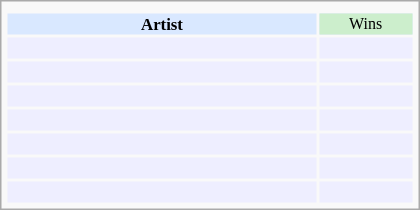<table class="infobox" style="width: 25em; text-align: center; font-size: 70%; vertical-align: middle;">
<tr>
<td colspan="3" style="text-align:center;"></td>
</tr>
<tr style="background:#d9e8ff; text-align:center;">
<th style="vertical-align: middle;">Artist</th>
<td style="background:#cec; font-size:8pt; width:60px;">Wins</td>
</tr>
<tr style="background:#eef;">
<td style="text-align:center;"><br></td>
<td></td>
</tr>
<tr style="background:#eef;">
<td style="text-align:center;"><br></td>
<td></td>
</tr>
<tr style="background:#eef;">
<td style="text-align:center;"><br></td>
<td></td>
</tr>
<tr style="background:#eef;">
<td style="text-align:center;"><br></td>
<td></td>
</tr>
<tr style="background:#eef;">
<td style="text-align:center;"><br></td>
<td></td>
</tr>
<tr style="background:#eef;">
<td style="text-align:center;"><br></td>
<td></td>
</tr>
<tr style="background:#eef;">
<td style="text-align:center;"><br></td>
<td></td>
</tr>
</table>
